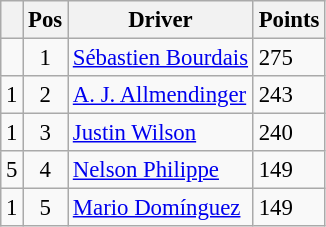<table class="wikitable" style="font-size: 95%;">
<tr>
<th></th>
<th>Pos</th>
<th>Driver</th>
<th>Points</th>
</tr>
<tr>
<td align="left"></td>
<td align="center">1</td>
<td> <a href='#'>Sébastien Bourdais</a></td>
<td align="left">275</td>
</tr>
<tr>
<td align="left"> 1</td>
<td align="center">2</td>
<td> <a href='#'>A. J. Allmendinger</a></td>
<td align="left">243</td>
</tr>
<tr>
<td align="left"> 1</td>
<td align="center">3</td>
<td> <a href='#'>Justin Wilson</a></td>
<td align="left">240</td>
</tr>
<tr>
<td align="left"> 5</td>
<td align="center">4</td>
<td> <a href='#'>Nelson Philippe</a></td>
<td align="left">149</td>
</tr>
<tr>
<td align="left"> 1</td>
<td align="center">5</td>
<td> <a href='#'>Mario Domínguez</a></td>
<td align="left">149</td>
</tr>
</table>
